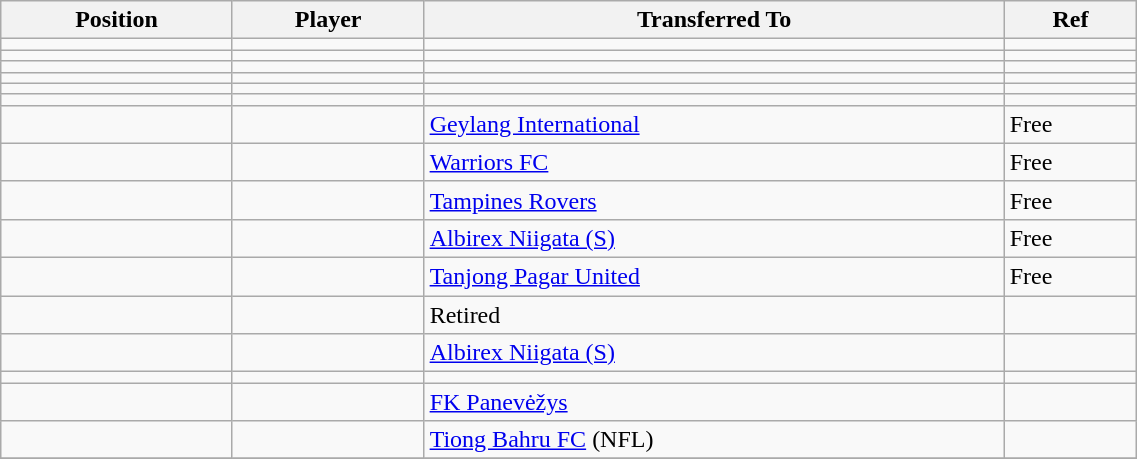<table class="wikitable sortable" style="width:60%; text-align:center; font-size:100%; text-align:left;">
<tr>
<th><strong>Position</strong></th>
<th><strong>Player</strong></th>
<th><strong>Transferred To</strong></th>
<th><strong>Ref</strong></th>
</tr>
<tr>
<td></td>
<td></td>
<td></td>
<td></td>
</tr>
<tr>
<td></td>
<td></td>
<td></td>
<td></td>
</tr>
<tr>
<td></td>
<td></td>
<td></td>
<td></td>
</tr>
<tr>
<td></td>
<td></td>
<td></td>
<td></td>
</tr>
<tr>
<td></td>
<td></td>
<td></td>
<td></td>
</tr>
<tr>
<td></td>
<td></td>
<td></td>
<td></td>
</tr>
<tr>
<td></td>
<td></td>
<td> <a href='#'>Geylang International</a></td>
<td>Free </td>
</tr>
<tr>
<td></td>
<td></td>
<td> <a href='#'>Warriors FC</a></td>
<td>Free</td>
</tr>
<tr>
<td></td>
<td></td>
<td> <a href='#'>Tampines Rovers</a></td>
<td>Free </td>
</tr>
<tr>
<td></td>
<td></td>
<td> <a href='#'>Albirex Niigata (S)</a></td>
<td>Free </td>
</tr>
<tr>
<td></td>
<td></td>
<td> <a href='#'>Tanjong Pagar United</a></td>
<td>Free</td>
</tr>
<tr>
<td></td>
<td></td>
<td>Retired</td>
<td></td>
</tr>
<tr>
<td></td>
<td></td>
<td> <a href='#'>Albirex Niigata (S)</a></td>
<td></td>
</tr>
<tr>
<td></td>
<td></td>
<td></td>
<td></td>
</tr>
<tr>
<td></td>
<td></td>
<td> <a href='#'>FK Panevėžys</a></td>
<td></td>
</tr>
<tr>
<td></td>
<td></td>
<td> <a href='#'>Tiong Bahru FC</a> (NFL)</td>
<td></td>
</tr>
<tr>
</tr>
</table>
